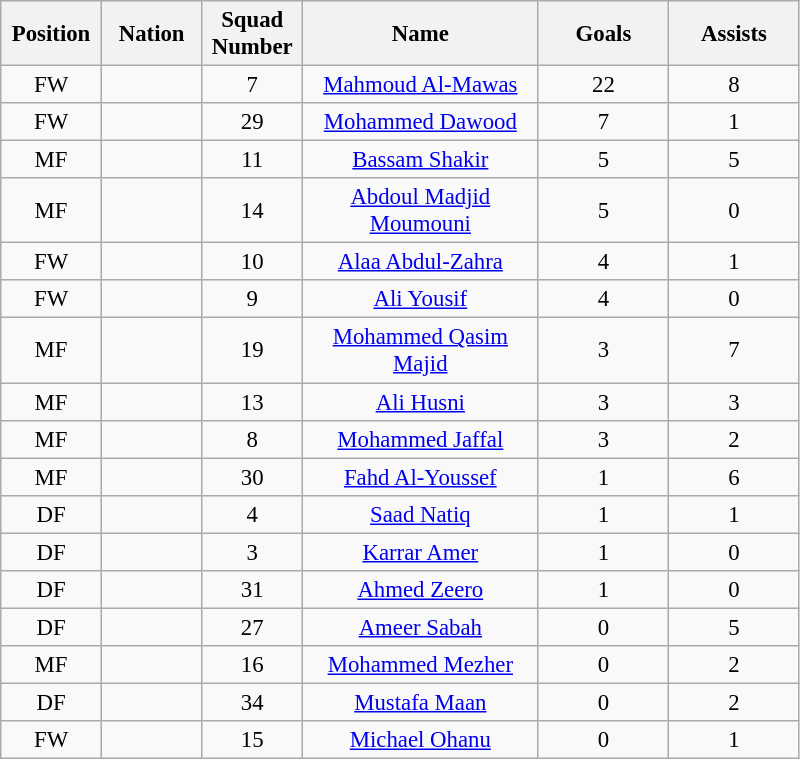<table class="wikitable sortable" style="font-size: 95%; text-align: center;">
<tr>
<th width=60>Position</th>
<th width=60>Nation</th>
<th width=60>Squad Number</th>
<th width=150>Name</th>
<th width=80>Goals</th>
<th width=80>Assists</th>
</tr>
<tr>
<td>FW</td>
<td></td>
<td>7</td>
<td><a href='#'>Mahmoud Al-Mawas</a></td>
<td>22</td>
<td>8</td>
</tr>
<tr>
<td>FW</td>
<td></td>
<td>29</td>
<td><a href='#'>Mohammed Dawood</a></td>
<td>7</td>
<td>1</td>
</tr>
<tr>
<td>MF</td>
<td></td>
<td>11</td>
<td><a href='#'>Bassam Shakir</a></td>
<td>5</td>
<td>5</td>
</tr>
<tr>
<td>MF</td>
<td></td>
<td>14</td>
<td><a href='#'>Abdoul Madjid Moumouni</a></td>
<td>5</td>
<td>0</td>
</tr>
<tr>
<td>FW</td>
<td></td>
<td>10</td>
<td><a href='#'>Alaa Abdul-Zahra</a></td>
<td>4</td>
<td>1</td>
</tr>
<tr>
<td>FW</td>
<td></td>
<td>9</td>
<td><a href='#'>Ali Yousif</a></td>
<td>4</td>
<td>0</td>
</tr>
<tr>
<td>MF</td>
<td></td>
<td>19</td>
<td><a href='#'>Mohammed Qasim Majid</a></td>
<td>3</td>
<td>7</td>
</tr>
<tr>
<td>MF</td>
<td></td>
<td>13</td>
<td><a href='#'>Ali Husni</a></td>
<td>3</td>
<td>3</td>
</tr>
<tr>
<td>MF</td>
<td></td>
<td>8</td>
<td><a href='#'>Mohammed Jaffal</a></td>
<td>3</td>
<td>2</td>
</tr>
<tr>
<td>MF</td>
<td></td>
<td>30</td>
<td><a href='#'>Fahd Al-Youssef</a></td>
<td>1</td>
<td>6</td>
</tr>
<tr>
<td>DF</td>
<td></td>
<td>4</td>
<td><a href='#'>Saad Natiq</a></td>
<td>1</td>
<td>1</td>
</tr>
<tr>
<td>DF</td>
<td></td>
<td>3</td>
<td><a href='#'>Karrar Amer</a></td>
<td>1</td>
<td>0</td>
</tr>
<tr>
<td>DF</td>
<td></td>
<td>31</td>
<td><a href='#'>Ahmed Zeero</a></td>
<td>1</td>
<td>0</td>
</tr>
<tr>
<td>DF</td>
<td></td>
<td>27</td>
<td><a href='#'>Ameer Sabah</a></td>
<td>0</td>
<td>5</td>
</tr>
<tr>
<td>MF</td>
<td></td>
<td>16</td>
<td><a href='#'>Mohammed Mezher</a></td>
<td>0</td>
<td>2</td>
</tr>
<tr>
<td>DF</td>
<td></td>
<td>34</td>
<td><a href='#'>Mustafa Maan</a></td>
<td>0</td>
<td>2</td>
</tr>
<tr>
<td>FW</td>
<td></td>
<td>15</td>
<td><a href='#'>Michael Ohanu</a></td>
<td>0</td>
<td>1</td>
</tr>
</table>
